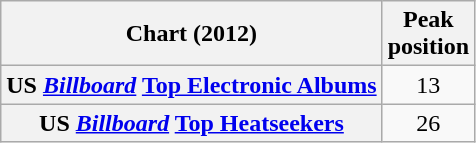<table class="wikitable sortable plainrowheaders">
<tr>
<th>Chart (2012)</th>
<th>Peak<br>position</th>
</tr>
<tr>
<th scope="row">US <em><a href='#'>Billboard</a></em> <a href='#'>Top Electronic Albums</a></th>
<td align="center">13</td>
</tr>
<tr>
<th scope="row">US <em><a href='#'>Billboard</a></em> <a href='#'>Top Heatseekers</a></th>
<td align="center">26</td>
</tr>
</table>
